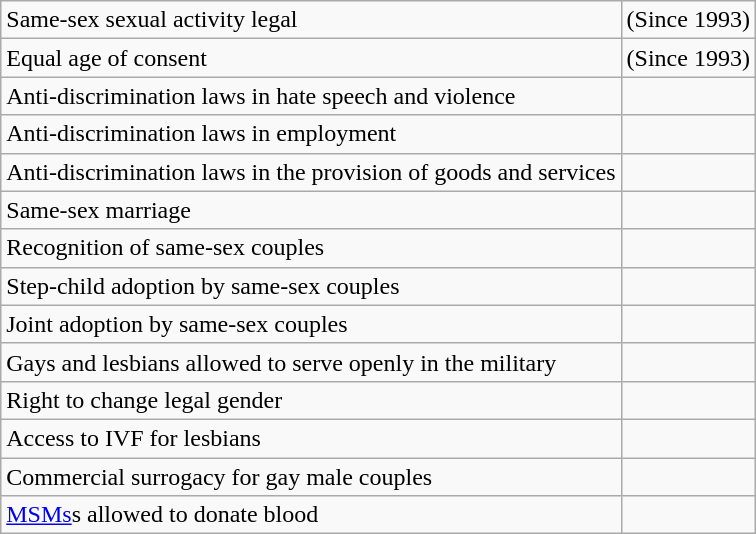<table class="wikitable">
<tr>
<td>Same-sex sexual activity legal</td>
<td> (Since 1993)</td>
</tr>
<tr>
<td>Equal age of consent</td>
<td> (Since 1993)</td>
</tr>
<tr>
<td>Anti-discrimination laws in hate speech and violence</td>
<td></td>
</tr>
<tr>
<td>Anti-discrimination laws in employment</td>
<td></td>
</tr>
<tr>
<td>Anti-discrimination laws in the provision of goods and services</td>
<td></td>
</tr>
<tr>
<td>Same-sex marriage</td>
<td></td>
</tr>
<tr>
<td>Recognition of same-sex couples</td>
<td></td>
</tr>
<tr>
<td>Step-child adoption by same-sex couples</td>
<td></td>
</tr>
<tr>
<td>Joint adoption by same-sex couples</td>
<td></td>
</tr>
<tr>
<td>Gays and lesbians allowed to serve openly in the military</td>
<td></td>
</tr>
<tr>
<td>Right to change legal gender</td>
<td></td>
</tr>
<tr>
<td>Access to IVF for lesbians</td>
<td></td>
</tr>
<tr>
<td>Commercial surrogacy for gay male couples</td>
<td></td>
</tr>
<tr>
<td><a href='#'>MSMs</a>s allowed to donate blood</td>
<td></td>
</tr>
</table>
